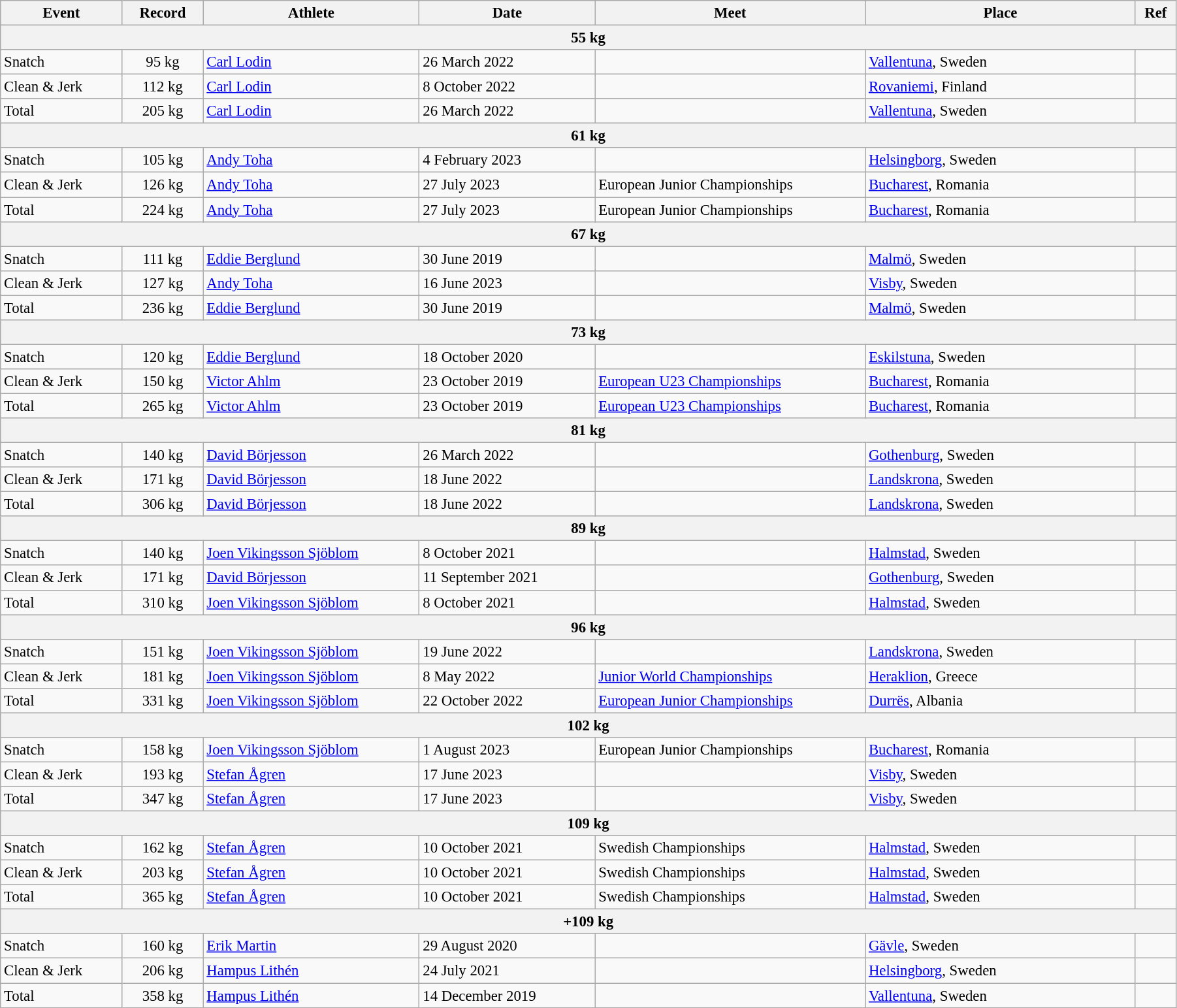<table class="wikitable" style="font-size:95%; width: 95%;">
<tr>
<th width=9%>Event</th>
<th width=6%>Record</th>
<th width=16%>Athlete</th>
<th width=13%>Date</th>
<th width=20%>Meet</th>
<th width=20%>Place</th>
<th width=3%>Ref</th>
</tr>
<tr bgcolor="#DDDDDD">
<th colspan="7">55 kg</th>
</tr>
<tr>
<td>Snatch</td>
<td align="center">95 kg</td>
<td><a href='#'>Carl Lodin</a></td>
<td>26 March 2022</td>
<td></td>
<td><a href='#'>Vallentuna</a>, Sweden</td>
<td></td>
</tr>
<tr>
<td>Clean & Jerk</td>
<td align="center">112 kg</td>
<td><a href='#'>Carl Lodin</a></td>
<td>8 October 2022</td>
<td></td>
<td><a href='#'>Rovaniemi</a>, Finland</td>
<td></td>
</tr>
<tr>
<td>Total</td>
<td align="center">205 kg</td>
<td><a href='#'>Carl Lodin</a></td>
<td>26 March 2022</td>
<td></td>
<td><a href='#'>Vallentuna</a>, Sweden</td>
<td></td>
</tr>
<tr bgcolor="#DDDDDD">
<th colspan="7">61 kg</th>
</tr>
<tr>
<td>Snatch</td>
<td align="center">105 kg</td>
<td><a href='#'>Andy Toha</a></td>
<td>4 February 2023</td>
<td></td>
<td><a href='#'>Helsingborg</a>, Sweden</td>
<td></td>
</tr>
<tr>
<td>Clean & Jerk</td>
<td align="center">126 kg</td>
<td><a href='#'>Andy Toha</a></td>
<td>27 July 2023</td>
<td>European Junior Championships</td>
<td><a href='#'>Bucharest</a>, Romania</td>
<td></td>
</tr>
<tr>
<td>Total</td>
<td align="center">224 kg</td>
<td><a href='#'>Andy Toha</a></td>
<td>27 July 2023</td>
<td>European Junior Championships</td>
<td><a href='#'>Bucharest</a>, Romania</td>
<td></td>
</tr>
<tr bgcolor="#DDDDDD">
<th colspan="7">67 kg</th>
</tr>
<tr>
<td>Snatch</td>
<td align="center">111 kg</td>
<td><a href='#'>Eddie Berglund</a></td>
<td>30 June 2019</td>
<td></td>
<td><a href='#'>Malmö</a>, Sweden</td>
<td></td>
</tr>
<tr>
<td>Clean & Jerk</td>
<td align="center">127 kg</td>
<td><a href='#'>Andy Toha</a></td>
<td>16 June 2023</td>
<td></td>
<td><a href='#'>Visby</a>, Sweden</td>
<td></td>
</tr>
<tr>
<td>Total</td>
<td align="center">236 kg</td>
<td><a href='#'>Eddie Berglund</a></td>
<td>30 June 2019</td>
<td></td>
<td><a href='#'>Malmö</a>, Sweden</td>
<td></td>
</tr>
<tr bgcolor="#DDDDDD">
<th colspan="7">73 kg</th>
</tr>
<tr>
<td>Snatch</td>
<td align="center">120 kg</td>
<td><a href='#'>Eddie Berglund</a></td>
<td>18 October 2020</td>
<td></td>
<td><a href='#'>Eskilstuna</a>, Sweden</td>
<td></td>
</tr>
<tr>
<td>Clean & Jerk</td>
<td align="center">150 kg</td>
<td><a href='#'>Victor Ahlm</a></td>
<td>23 October 2019</td>
<td><a href='#'>European U23 Championships</a></td>
<td><a href='#'>Bucharest</a>, Romania</td>
<td></td>
</tr>
<tr>
<td>Total</td>
<td align="center">265 kg</td>
<td><a href='#'>Victor Ahlm</a></td>
<td>23 October 2019</td>
<td><a href='#'>European U23 Championships</a></td>
<td><a href='#'>Bucharest</a>, Romania</td>
<td></td>
</tr>
<tr bgcolor="#DDDDDD">
<th colspan="7">81 kg</th>
</tr>
<tr>
<td>Snatch</td>
<td align="center">140 kg</td>
<td><a href='#'>David Börjesson</a></td>
<td>26 March 2022</td>
<td></td>
<td><a href='#'>Gothenburg</a>, Sweden</td>
<td></td>
</tr>
<tr>
<td>Clean & Jerk</td>
<td align="center">171 kg</td>
<td><a href='#'>David Börjesson</a></td>
<td>18 June 2022</td>
<td></td>
<td><a href='#'>Landskrona</a>, Sweden</td>
<td></td>
</tr>
<tr>
<td>Total</td>
<td align="center">306 kg</td>
<td><a href='#'>David Börjesson</a></td>
<td>18 June 2022</td>
<td></td>
<td><a href='#'>Landskrona</a>, Sweden</td>
<td></td>
</tr>
<tr bgcolor="#DDDDDD">
<th colspan="7">89 kg</th>
</tr>
<tr>
<td>Snatch</td>
<td align="center">140 kg</td>
<td><a href='#'>Joen Vikingsson Sjöblom</a></td>
<td>8 October 2021</td>
<td></td>
<td><a href='#'>Halmstad</a>, Sweden</td>
<td></td>
</tr>
<tr>
<td>Clean & Jerk</td>
<td align="center">171 kg</td>
<td><a href='#'>David Börjesson</a></td>
<td>11 September 2021</td>
<td></td>
<td><a href='#'>Gothenburg</a>, Sweden</td>
<td></td>
</tr>
<tr>
<td>Total</td>
<td align="center">310 kg</td>
<td><a href='#'>Joen Vikingsson Sjöblom</a></td>
<td>8 October 2021</td>
<td></td>
<td><a href='#'>Halmstad</a>, Sweden</td>
<td></td>
</tr>
<tr bgcolor="#DDDDDD">
<th colspan="7">96 kg</th>
</tr>
<tr>
<td>Snatch</td>
<td align="center">151 kg</td>
<td><a href='#'>Joen Vikingsson Sjöblom</a></td>
<td>19 June 2022</td>
<td></td>
<td><a href='#'>Landskrona</a>, Sweden</td>
<td></td>
</tr>
<tr>
<td>Clean & Jerk</td>
<td align="center">181 kg</td>
<td><a href='#'>Joen Vikingsson Sjöblom</a></td>
<td>8 May 2022</td>
<td><a href='#'>Junior World Championships</a></td>
<td><a href='#'>Heraklion</a>, Greece</td>
<td></td>
</tr>
<tr>
<td>Total</td>
<td align="center">331 kg</td>
<td><a href='#'>Joen Vikingsson Sjöblom</a></td>
<td>22 October 2022</td>
<td><a href='#'>European Junior Championships</a></td>
<td><a href='#'>Durrës</a>, Albania</td>
<td></td>
</tr>
<tr bgcolor="#DDDDDD">
<th colspan="7">102 kg</th>
</tr>
<tr>
<td>Snatch</td>
<td align="center">158 kg</td>
<td><a href='#'>Joen Vikingsson Sjöblom</a></td>
<td>1 August 2023</td>
<td>European Junior Championships</td>
<td><a href='#'>Bucharest</a>, Romania</td>
<td></td>
</tr>
<tr>
<td>Clean & Jerk</td>
<td align="center">193 kg</td>
<td><a href='#'>Stefan Ågren</a></td>
<td>17 June 2023</td>
<td></td>
<td><a href='#'>Visby</a>, Sweden</td>
<td></td>
</tr>
<tr>
<td>Total</td>
<td align="center">347 kg</td>
<td><a href='#'>Stefan Ågren</a></td>
<td>17 June 2023</td>
<td></td>
<td><a href='#'>Visby</a>, Sweden</td>
<td></td>
</tr>
<tr bgcolor="#DDDDDD">
<th colspan="7">109 kg</th>
</tr>
<tr>
<td>Snatch</td>
<td align="center">162 kg</td>
<td><a href='#'>Stefan Ågren</a></td>
<td>10 October 2021</td>
<td>Swedish Championships</td>
<td><a href='#'>Halmstad</a>, Sweden</td>
<td></td>
</tr>
<tr>
<td>Clean & Jerk</td>
<td align="center">203 kg</td>
<td><a href='#'>Stefan Ågren</a></td>
<td>10 October 2021</td>
<td>Swedish Championships</td>
<td><a href='#'>Halmstad</a>, Sweden</td>
<td></td>
</tr>
<tr>
<td>Total</td>
<td align="center">365 kg</td>
<td><a href='#'>Stefan Ågren</a></td>
<td>10 October 2021</td>
<td>Swedish Championships</td>
<td><a href='#'>Halmstad</a>, Sweden</td>
<td></td>
</tr>
<tr bgcolor="#DDDDDD">
<th colspan="7">+109 kg</th>
</tr>
<tr>
<td>Snatch</td>
<td align="center">160 kg</td>
<td><a href='#'>Erik Martin</a></td>
<td>29 August 2020</td>
<td></td>
<td><a href='#'>Gävle</a>,  Sweden</td>
<td></td>
</tr>
<tr>
<td>Clean & Jerk</td>
<td align="center">206 kg</td>
<td><a href='#'>Hampus Lithén</a></td>
<td>24 July 2021</td>
<td></td>
<td><a href='#'>Helsingborg</a>, Sweden</td>
<td></td>
</tr>
<tr>
<td>Total</td>
<td align="center">358 kg</td>
<td><a href='#'>Hampus Lithén</a></td>
<td>14 December 2019</td>
<td></td>
<td><a href='#'>Vallentuna</a>, Sweden</td>
<td></td>
</tr>
</table>
